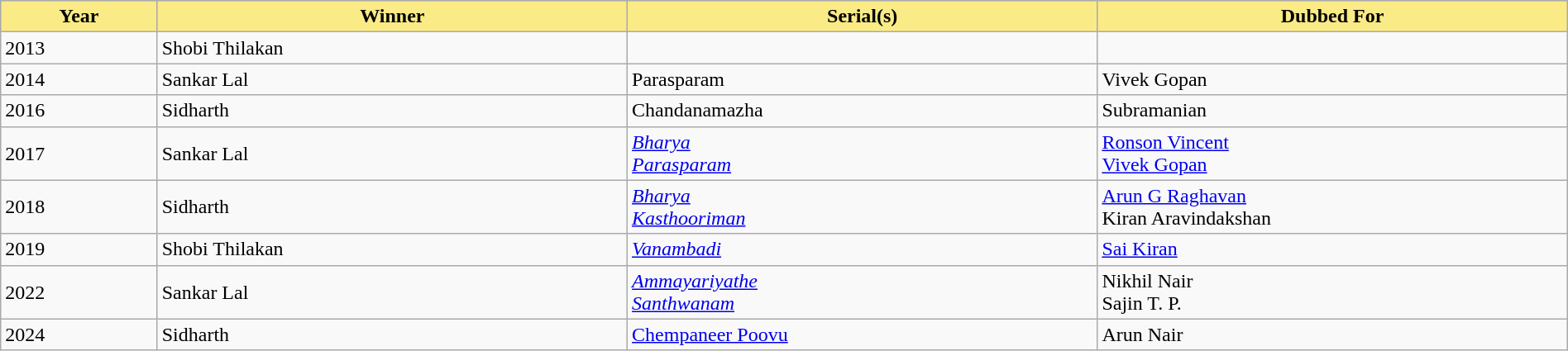<table class="wikitable" style="width:100%">
<tr bgcolor="#bebebe">
<th width="10%" style="background:#FAEB86">Year</th>
<th width="30%" style="background:#FAEB86">Winner</th>
<th width="30%" style="background:#FAEB86">Serial(s)</th>
<th width="30%" style="background:#FAEB86">Dubbed For</th>
</tr>
<tr>
<td>2013</td>
<td>Shobi Thilakan</td>
<td></td>
<td></td>
</tr>
<tr>
<td>2014</td>
<td>Sankar Lal</td>
<td>Parasparam</td>
<td>Vivek Gopan</td>
</tr>
<tr>
<td>2016</td>
<td>Sidharth</td>
<td>Chandanamazha</td>
<td>Subramanian</td>
</tr>
<tr>
<td>2017</td>
<td>Sankar Lal</td>
<td><em><a href='#'>Bharya</a></em><br><em><a href='#'>Parasparam</a></em></td>
<td><a href='#'>Ronson Vincent</a><br><a href='#'>Vivek Gopan</a></td>
</tr>
<tr>
<td>2018</td>
<td>Sidharth</td>
<td><em><a href='#'>Bharya</a></em><br><em><a href='#'>Kasthooriman</a></em></td>
<td><a href='#'>Arun G Raghavan</a><br>Kiran Aravindakshan</td>
</tr>
<tr>
<td>2019</td>
<td>Shobi Thilakan</td>
<td><em><a href='#'>Vanambadi</a></em></td>
<td><a href='#'>Sai Kiran</a></td>
</tr>
<tr>
<td>2022</td>
<td>Sankar Lal</td>
<td><em><a href='#'>Ammayariyathe</a></em><br> <em><a href='#'>Santhwanam</a></em></td>
<td>Nikhil Nair<br>Sajin T. P.</td>
</tr>
<tr>
<td>2024</td>
<td>Sidharth</td>
<td><a href='#'>Chempaneer Poovu</a></td>
<td>Arun Nair</td>
</tr>
</table>
